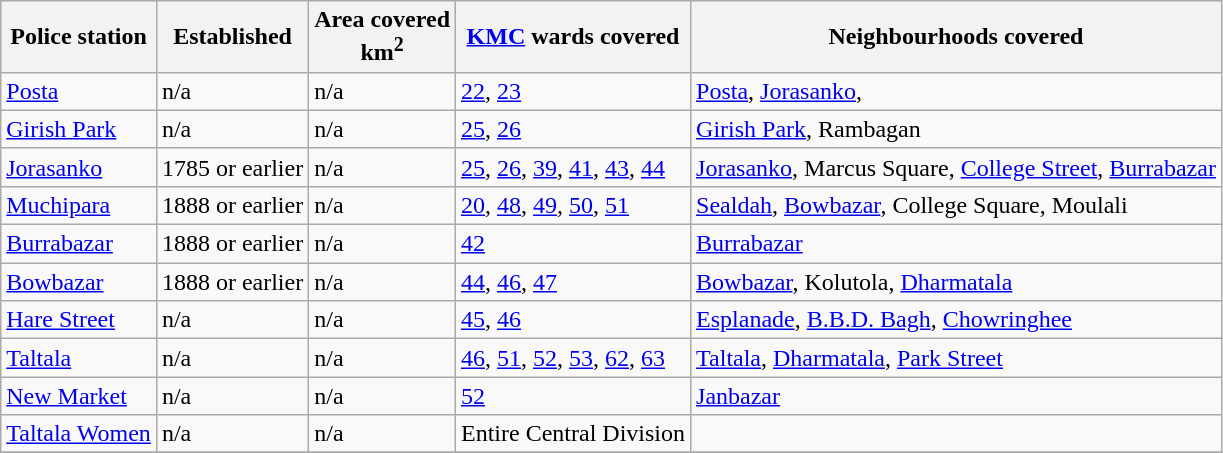<table class="wikitable sortable">
<tr>
<th>Police station</th>
<th>Established</th>
<th>Area covered<br>km<sup>2</sup></th>
<th><a href='#'>KMC</a> wards covered</th>
<th>Neighbourhoods covered</th>
</tr>
<tr>
<td><a href='#'>Posta</a></td>
<td>n/a</td>
<td>n/a</td>
<td><a href='#'>22</a>, <a href='#'>23</a></td>
<td><a href='#'>Posta</a>, <a href='#'>Jorasanko</a>,</td>
</tr>
<tr>
<td><a href='#'>Girish Park</a></td>
<td>n/a</td>
<td>n/a</td>
<td><a href='#'>25</a>, <a href='#'>26</a></td>
<td><a href='#'>Girish Park</a>, Rambagan</td>
</tr>
<tr>
<td><a href='#'>Jorasanko</a></td>
<td>1785 or earlier</td>
<td>n/a</td>
<td><a href='#'>25</a>, <a href='#'>26</a>, <a href='#'>39</a>, <a href='#'>41</a>, <a href='#'>43</a>, <a href='#'>44</a></td>
<td><a href='#'>Jorasanko</a>, Marcus Square, <a href='#'>College Street</a>, <a href='#'>Burrabazar</a></td>
</tr>
<tr>
<td><a href='#'>Muchipara</a></td>
<td>1888 or earlier</td>
<td>n/a</td>
<td><a href='#'>20</a>, <a href='#'>48</a>, <a href='#'>49</a>, <a href='#'>50</a>, <a href='#'>51</a></td>
<td><a href='#'>Sealdah</a>, <a href='#'>Bowbazar</a>, College Square, Moulali</td>
</tr>
<tr>
<td><a href='#'>Burrabazar</a></td>
<td>1888 or earlier</td>
<td>n/a</td>
<td><a href='#'>42</a></td>
<td><a href='#'>Burrabazar</a></td>
</tr>
<tr>
<td><a href='#'>Bowbazar</a></td>
<td>1888 or earlier</td>
<td>n/a</td>
<td><a href='#'>44</a>, <a href='#'>46</a>, <a href='#'>47</a></td>
<td><a href='#'>Bowbazar</a>, Kolutola, <a href='#'>Dharmatala</a></td>
</tr>
<tr>
<td><a href='#'>Hare Street</a></td>
<td>n/a</td>
<td>n/a</td>
<td><a href='#'>45</a>, <a href='#'>46</a></td>
<td><a href='#'>Esplanade</a>, <a href='#'>B.B.D. Bagh</a>, <a href='#'>Chowringhee</a></td>
</tr>
<tr>
<td><a href='#'>Taltala</a></td>
<td>n/a</td>
<td>n/a</td>
<td><a href='#'>46</a>, <a href='#'>51</a>, <a href='#'>52</a>, <a href='#'>53</a>, <a href='#'>62</a>, <a href='#'>63</a></td>
<td><a href='#'>Taltala</a>, <a href='#'>Dharmatala</a>, <a href='#'>Park Street</a></td>
</tr>
<tr>
<td><a href='#'>New Market</a></td>
<td>n/a</td>
<td>n/a</td>
<td><a href='#'>52</a></td>
<td><a href='#'>Janbazar</a></td>
</tr>
<tr>
<td><a href='#'>Taltala Women</a></td>
<td>n/a</td>
<td>n/a</td>
<td>Entire Central Division</td>
<td></td>
</tr>
<tr>
</tr>
</table>
